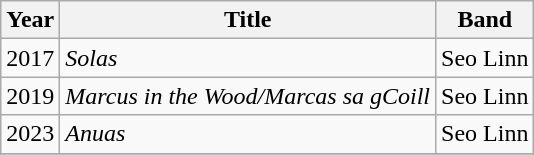<table class="wikitable sortable" style="margin-bottom: 34px;">
<tr>
<th>Year</th>
<th>Title</th>
<th>Band</th>
</tr>
<tr>
<td>2017</td>
<td><em>Solas</em></td>
<td>Seo Linn</td>
</tr>
<tr>
<td>2019</td>
<td><em>Marcus in the Wood/Marcas sa gCoill</em></td>
<td>Seo Linn</td>
</tr>
<tr>
<td>2023</td>
<td><em>Anuas</em></td>
<td>Seo Linn</td>
</tr>
<tr>
</tr>
</table>
